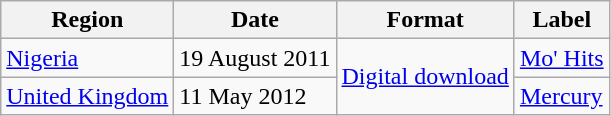<table class=wikitable>
<tr>
<th scope="col">Region</th>
<th scope="col">Date</th>
<th scope="col">Format</th>
<th scope="col">Label</th>
</tr>
<tr>
<td><a href='#'>Nigeria</a></td>
<td>19 August 2011</td>
<td rowspan="2"><a href='#'>Digital download</a></td>
<td><a href='#'>Mo' Hits</a></td>
</tr>
<tr>
<td><a href='#'>United Kingdom</a></td>
<td>11 May 2012</td>
<td><a href='#'>Mercury</a></td>
</tr>
</table>
